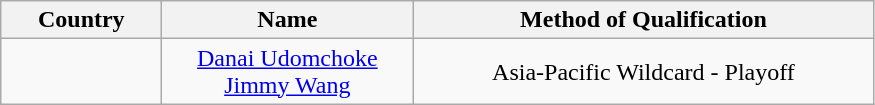<table class="wikitable" style="text-align: center;">
<tr>
<th style="width:100px;">Country</th>
<th width=160>Name</th>
<th width=300>Method of Qualification</th>
</tr>
<tr>
<td> <br></td>
<td><a href='#'>Danai Udomchoke</a> <br><a href='#'>Jimmy Wang</a></td>
<td>Asia-Pacific Wildcard - Playoff</td>
</tr>
</table>
